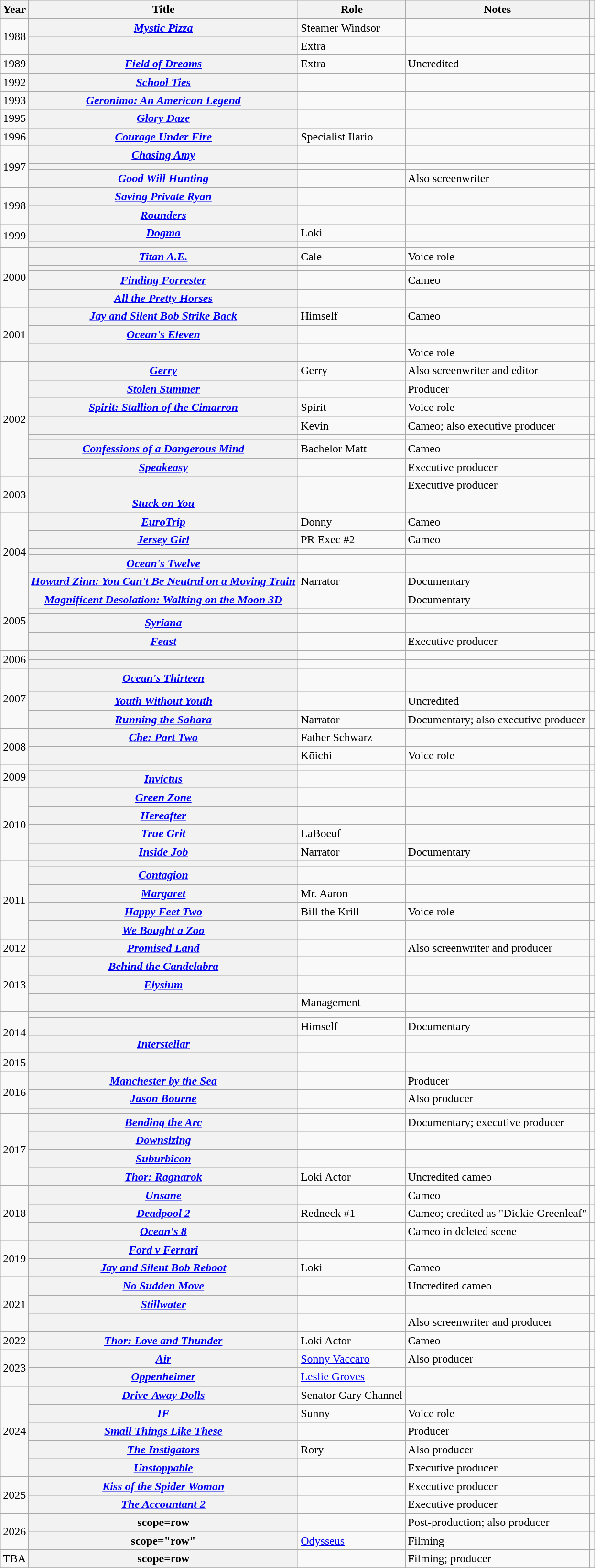<table class="wikitable sortable plainrowheaders unsortable">
<tr>
<th scope="col">Year</th>
<th scope="col">Title</th>
<th scope="col">Role</th>
<th scope="col" class="unsortable">Notes</th>
<th scope="col" class="unsortable"></th>
</tr>
<tr>
<td rowspan=2>1988</td>
<th scope="row"><em><a href='#'>Mystic Pizza</a></em></th>
<td>Steamer Windsor</td>
<td></td>
<td style="text-align:center;"></td>
</tr>
<tr>
<th scope="row"></th>
<td>Extra</td>
<td></td>
<td style="text-align:center;"></td>
</tr>
<tr>
<td>1989</td>
<th scope="row"><em><a href='#'>Field of Dreams</a></em></th>
<td>Extra</td>
<td>Uncredited</td>
<td style="text-align:center;"></td>
</tr>
<tr>
<td>1992</td>
<th scope="row"><em><a href='#'>School Ties</a></em></th>
<td></td>
<td></td>
<td style="text-align:center;"></td>
</tr>
<tr>
<td>1993</td>
<th scope="row"><em><a href='#'>Geronimo: An American Legend</a></em></th>
<td></td>
<td></td>
<td style="text-align:center;"></td>
</tr>
<tr>
<td>1995</td>
<th scope="row"><em><a href='#'>Glory Daze</a></em></th>
<td></td>
<td></td>
<td style="text-align:center;"></td>
</tr>
<tr>
<td>1996</td>
<th scope="row"><em><a href='#'>Courage Under Fire</a></em></th>
<td>Specialist Ilario</td>
<td></td>
<td style="text-align:center;"></td>
</tr>
<tr>
<td rowspan=3>1997</td>
<th scope="row"><em><a href='#'>Chasing Amy</a></em></th>
<td></td>
<td></td>
<td style="text-align:center;"></td>
</tr>
<tr>
<th scope="row"></th>
<td></td>
<td></td>
<td style="text-align:center;"></td>
</tr>
<tr>
<th scope="row"><em><a href='#'>Good Will Hunting</a></em></th>
<td></td>
<td>Also screenwriter</td>
<td style="text-align:center;"></td>
</tr>
<tr>
<td rowspan=2>1998</td>
<th scope="row"><em><a href='#'>Saving Private Ryan</a></em></th>
<td></td>
<td></td>
<td style="text-align:center;"></td>
</tr>
<tr>
<th scope="row"><em><a href='#'>Rounders</a></em></th>
<td></td>
<td></td>
<td style="text-align:center;"></td>
</tr>
<tr>
<td rowspan=2>1999</td>
<th scope="row"><em><a href='#'>Dogma</a></em></th>
<td>Loki</td>
<td></td>
<td style="text-align:center;"></td>
</tr>
<tr>
<th scope="row"></th>
<td></td>
<td></td>
<td style="text-align:center;"></td>
</tr>
<tr>
<td rowspan=4>2000</td>
<th scope="row"><em><a href='#'>Titan A.E.</a></em></th>
<td>Cale</td>
<td>Voice role</td>
<td style="text-align:center;"></td>
</tr>
<tr>
<th scope="row"></th>
<td></td>
<td></td>
<td style="text-align:center;"></td>
</tr>
<tr>
<th scope="row"><em><a href='#'>Finding Forrester</a></em></th>
<td></td>
<td>Cameo</td>
<td style="text-align:center;"></td>
</tr>
<tr>
<th scope="row"><em><a href='#'>All the Pretty Horses</a></em></th>
<td></td>
<td></td>
<td style="text-align:center;"></td>
</tr>
<tr>
<td rowspan=3>2001</td>
<th scope="row"><em><a href='#'>Jay and Silent Bob Strike Back</a></em></th>
<td>Himself</td>
<td>Cameo</td>
<td style="text-align:center;"></td>
</tr>
<tr>
<th scope="row"><em><a href='#'>Ocean's Eleven</a></em></th>
<td></td>
<td></td>
<td style="text-align:center;"></td>
</tr>
<tr>
<th scope="row"></th>
<td></td>
<td>Voice role</td>
<td style="text-align:center;"></td>
</tr>
<tr>
<td rowspan=7>2002</td>
<th scope="row"><em><a href='#'>Gerry</a></em></th>
<td>Gerry</td>
<td>Also screenwriter and editor</td>
<td style="text-align:center;"></td>
</tr>
<tr>
<th scope="row"><em><a href='#'>Stolen Summer</a></em></th>
<td></td>
<td>Producer</td>
<td style="text-align:center;"></td>
</tr>
<tr>
<th scope="row"><em><a href='#'>Spirit: Stallion of the Cimarron</a></em></th>
<td>Spirit</td>
<td>Voice role</td>
<td style="text-align:center;"></td>
</tr>
<tr>
<th scope="row"></th>
<td>Kevin</td>
<td>Cameo; also executive producer</td>
<td style="text-align:center;"></td>
</tr>
<tr>
<th scope="row"></th>
<td></td>
<td></td>
<td style="text-align:center;"></td>
</tr>
<tr>
<th scope="row"><em><a href='#'>Confessions of a Dangerous Mind</a></em></th>
<td>Bachelor Matt</td>
<td>Cameo</td>
<td style="text-align:center;"></td>
</tr>
<tr>
<th scope="row"><em><a href='#'>Speakeasy</a></em></th>
<td></td>
<td>Executive producer</td>
<td style="text-align:center;"></td>
</tr>
<tr>
<td rowspan=2>2003</td>
<th scope="row"><em></em></th>
<td></td>
<td>Executive producer</td>
<td style="text-align:center;"></td>
</tr>
<tr>
<th scope="row"><em><a href='#'>Stuck on You</a></em></th>
<td></td>
<td></td>
<td style="text-align:center;"></td>
</tr>
<tr>
<td rowspan=5>2004</td>
<th scope="row"><em><a href='#'>EuroTrip</a></em></th>
<td>Donny</td>
<td>Cameo</td>
<td style="text-align:center;"></td>
</tr>
<tr>
<th scope="row"><em><a href='#'>Jersey Girl</a></em></th>
<td>PR Exec #2</td>
<td>Cameo</td>
<td style="text-align:center;"></td>
</tr>
<tr>
<th scope="row"></th>
<td></td>
<td></td>
<td style="text-align:center;"></td>
</tr>
<tr>
<th scope="row"><em><a href='#'>Ocean's Twelve</a></em></th>
<td></td>
<td></td>
<td style="text-align:center;"></td>
</tr>
<tr>
<th scope="row"><em><a href='#'>Howard Zinn: You Can't Be Neutral on a Moving Train</a></em></th>
<td>Narrator</td>
<td>Documentary</td>
<td style="text-align:center;"></td>
</tr>
<tr>
<td rowspan=4>2005</td>
<th scope="row"><em><a href='#'>Magnificent Desolation: Walking on the Moon 3D</a></em></th>
<td></td>
<td>Documentary</td>
<td style="text-align:center;"></td>
</tr>
<tr>
<th scope="row"></th>
<td></td>
<td></td>
<td style="text-align:center;"></td>
</tr>
<tr>
<th scope="row"><em><a href='#'>Syriana</a></em></th>
<td></td>
<td></td>
<td style="text-align:center;"></td>
</tr>
<tr>
<th scope="row"><em><a href='#'>Feast</a></em></th>
<td></td>
<td>Executive producer</td>
<td style="text-align:center;"></td>
</tr>
<tr>
<td rowspan=2>2006</td>
<th scope="row"></th>
<td></td>
<td></td>
<td style="text-align:center;"></td>
</tr>
<tr>
<th scope="row"></th>
<td></td>
<td></td>
<td style="text-align:center;"></td>
</tr>
<tr>
<td rowspan=4>2007</td>
<th scope="row"><em><a href='#'>Ocean's Thirteen</a></em></th>
<td></td>
<td></td>
<td style="text-align:center;"></td>
</tr>
<tr>
<th scope="row"></th>
<td></td>
<td></td>
<td style="text-align:center;"></td>
</tr>
<tr>
<th scope="row"><em><a href='#'>Youth Without Youth</a></em></th>
<td></td>
<td>Uncredited</td>
<td style="text-align:center;"></td>
</tr>
<tr>
<th scope="row"><em><a href='#'>Running the Sahara</a></em></th>
<td>Narrator</td>
<td>Documentary; also executive producer</td>
<td style="text-align:center;"></td>
</tr>
<tr>
<td rowspan=2>2008</td>
<th scope="row"><em><a href='#'>Che: Part Two</a></em></th>
<td>Father Schwarz</td>
<td></td>
<td style="text-align:center;"></td>
</tr>
<tr>
<th scope="row"></th>
<td>Kōichi</td>
<td>Voice role</td>
<td style="text-align:center;"></td>
</tr>
<tr>
<td rowspan=2>2009</td>
<th scope="row"></th>
<td></td>
<td></td>
<td style="text-align:center;"></td>
</tr>
<tr>
<th scope="row"><em><a href='#'>Invictus</a></em></th>
<td></td>
<td></td>
<td style="text-align:center;"></td>
</tr>
<tr>
<td rowspan=4>2010</td>
<th scope="row"><em><a href='#'>Green Zone</a></em></th>
<td></td>
<td></td>
<td style="text-align:center;"></td>
</tr>
<tr>
<th scope="row"><em><a href='#'>Hereafter</a></em></th>
<td></td>
<td></td>
<td style="text-align:center;"></td>
</tr>
<tr>
<th scope="row"><em><a href='#'>True Grit</a></em></th>
<td>LaBoeuf</td>
<td></td>
<td style="text-align:center;"></td>
</tr>
<tr>
<th scope="row"><em><a href='#'>Inside Job</a></em></th>
<td>Narrator</td>
<td>Documentary</td>
<td style="text-align:center;"></td>
</tr>
<tr>
<td rowspan=5>2011</td>
<th scope="row"></th>
<td></td>
<td></td>
<td style="text-align:center;"></td>
</tr>
<tr>
<th scope="row"><em><a href='#'>Contagion</a></em></th>
<td></td>
<td></td>
<td style="text-align:center;"></td>
</tr>
<tr>
<th scope="row"><em><a href='#'>Margaret</a></em></th>
<td>Mr. Aaron</td>
<td></td>
<td style="text-align:center;"></td>
</tr>
<tr>
<th scope="row"><em><a href='#'>Happy Feet Two</a></em></th>
<td>Bill the Krill</td>
<td>Voice role</td>
<td style="text-align:center;"></td>
</tr>
<tr>
<th scope="row"><em><a href='#'>We Bought a Zoo</a></em></th>
<td></td>
<td></td>
<td style="text-align:center;"></td>
</tr>
<tr>
<td>2012</td>
<th scope="row"><em><a href='#'>Promised Land</a></em></th>
<td></td>
<td>Also screenwriter and producer</td>
<td style="text-align:center;"></td>
</tr>
<tr>
<td rowspan=3>2013</td>
<th scope="row"><em><a href='#'>Behind the Candelabra</a></em></th>
<td></td>
<td></td>
<td style="text-align:center;"></td>
</tr>
<tr>
<th scope="row"><em><a href='#'>Elysium</a></em></th>
<td></td>
<td></td>
<td style="text-align:center;"></td>
</tr>
<tr>
<th scope="row"></th>
<td>Management</td>
<td></td>
<td style="text-align:center;"></td>
</tr>
<tr>
<td rowspan=3>2014</td>
<th scope="row"></th>
<td></td>
<td></td>
<td style="text-align:center;"></td>
</tr>
<tr>
<th scope="row"></th>
<td>Himself</td>
<td>Documentary</td>
<td style="text-align:center;"></td>
</tr>
<tr>
<th scope="row"><em><a href='#'>Interstellar</a></em></th>
<td></td>
<td></td>
<td style="text-align:center;"></td>
</tr>
<tr>
<td>2015</td>
<th scope="row"></th>
<td></td>
<td></td>
<td style="text-align:center;"></td>
</tr>
<tr>
<td rowspan=3>2016</td>
<th scope="row"><em><a href='#'>Manchester by the Sea</a></em></th>
<td></td>
<td>Producer</td>
<td style="text-align:center;"></td>
</tr>
<tr>
<th scope="row"><em><a href='#'>Jason Bourne</a></em></th>
<td></td>
<td>Also producer</td>
<td style="text-align:center;"></td>
</tr>
<tr>
<th scope="row"></th>
<td></td>
<td></td>
<td style="text-align:center;"></td>
</tr>
<tr>
<td rowspan=4>2017</td>
<th scope="row"><em><a href='#'>Bending the Arc</a></em></th>
<td></td>
<td>Documentary; executive producer</td>
<td style="text-align:center;"></td>
</tr>
<tr>
<th scope="row"><em><a href='#'>Downsizing</a></em></th>
<td></td>
<td></td>
<td style="text-align:center;"></td>
</tr>
<tr>
<th scope="row"><em><a href='#'>Suburbicon</a></em></th>
<td></td>
<td></td>
<td style="text-align:center;"></td>
</tr>
<tr>
<th scope="row"><em><a href='#'>Thor: Ragnarok</a></em></th>
<td>Loki Actor</td>
<td>Uncredited cameo</td>
<td style="text-align:center;"></td>
</tr>
<tr>
<td rowspan=3>2018</td>
<th scope="row"><em><a href='#'>Unsane</a></em></th>
<td></td>
<td>Cameo</td>
<td style="text-align:center;"></td>
</tr>
<tr>
<th scope="row"><em><a href='#'>Deadpool 2</a></em></th>
<td>Redneck #1</td>
<td>Cameo; credited as "Dickie Greenleaf"</td>
<td style="text-align:center;"></td>
</tr>
<tr>
<th scope="row"><em><a href='#'>Ocean's 8</a></em></th>
<td></td>
<td>Cameo in deleted scene</td>
<td style="text-align:center;"></td>
</tr>
<tr>
<td rowspan=2>2019</td>
<th scope="row"><em><a href='#'>Ford v Ferrari</a></em></th>
<td></td>
<td></td>
<td style="text-align:center;"></td>
</tr>
<tr>
<th scope="row"><em><a href='#'>Jay and Silent Bob Reboot</a></em></th>
<td>Loki</td>
<td>Cameo</td>
<td style="text-align:center;"></td>
</tr>
<tr>
<td rowspan=3>2021</td>
<th scope="row"><em><a href='#'>No Sudden Move</a></em></th>
<td></td>
<td>Uncredited cameo</td>
<td style="text-align:center;"></td>
</tr>
<tr>
<th scope="row"><em><a href='#'>Stillwater</a></em></th>
<td></td>
<td></td>
<td style="text-align:center;"></td>
</tr>
<tr>
<th scope="row"><em></em></th>
<td></td>
<td>Also screenwriter and producer</td>
<td style="text-align:center;"></td>
</tr>
<tr>
<td>2022</td>
<th scope="row"><em><a href='#'>Thor: Love and Thunder</a></em></th>
<td>Loki Actor</td>
<td>Cameo</td>
<td style="text-align:center;"></td>
</tr>
<tr>
<td rowspan=2>2023</td>
<th scope=row><em><a href='#'>Air</a></em></th>
<td><a href='#'>Sonny Vaccaro</a></td>
<td>Also producer</td>
<td style="text-align:center;"></td>
</tr>
<tr>
<th scope=row><em><a href='#'>Oppenheimer</a></em></th>
<td><a href='#'>Leslie Groves</a></td>
<td></td>
<td style="text-align:center;"></td>
</tr>
<tr>
<td rowspan=5>2024</td>
<th scope=row><em><a href='#'>Drive-Away Dolls</a></em></th>
<td>Senator Gary Channel</td>
<td></td>
<td style="text-align:center;"></td>
</tr>
<tr>
<th scope=row><em><a href='#'>IF</a></em></th>
<td>Sunny</td>
<td>Voice role</td>
<td style="text-align:center;"></td>
</tr>
<tr>
<th scope=row><em><a href='#'>Small Things Like These</a></em></th>
<td></td>
<td>Producer</td>
<td style="text-align:center;"></td>
</tr>
<tr>
<th scope=row><em><a href='#'>The Instigators</a></em></th>
<td>Rory</td>
<td>Also producer</td>
<td style="text-align:center;"></td>
</tr>
<tr>
<th scope=row><em><a href='#'>Unstoppable</a></em></th>
<td></td>
<td>Executive producer</td>
<td style="text-align:center;"></td>
</tr>
<tr>
<td rowspan="2">2025</td>
<th scope=row><em><a href='#'>Kiss of the Spider Woman</a></em></th>
<td></td>
<td>Executive producer</td>
<td style="text-align:center;"></td>
</tr>
<tr>
<th scope=row><em><a href='#'>The Accountant 2</a></em></th>
<td></td>
<td>Executive producer</td>
<td style="text-align:center;"></td>
</tr>
<tr>
<td rowspan="2">2026</td>
<th>scope=row </th>
<td></td>
<td>Post-production; also producer</td>
<td style="text-align:center;"></td>
</tr>
<tr>
<th>scope="row" </th>
<td><a href='#'>Odysseus</a></td>
<td>Filming</td>
<td style="text-align:center;"></td>
</tr>
<tr>
<td>TBA</td>
<th>scope=row </th>
<td></td>
<td>Filming; producer</td>
<td style="text-align:center;"></td>
</tr>
<tr>
</tr>
</table>
